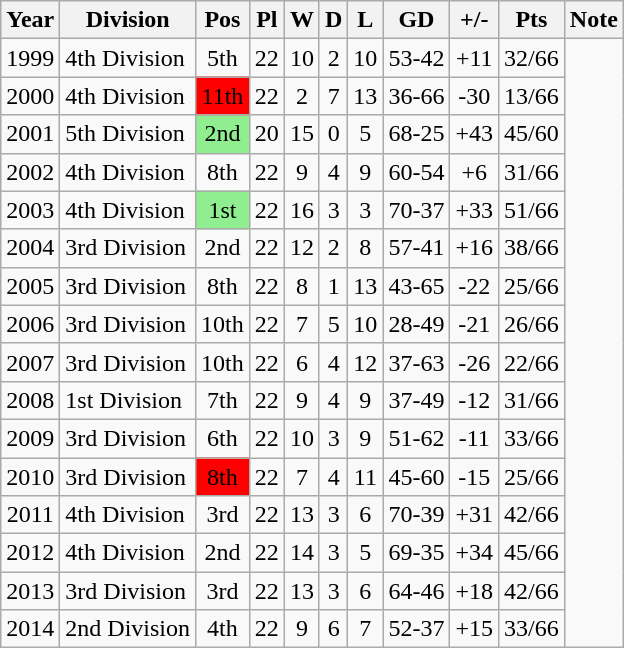<table class="wikitable" style="text-align: center">
<tr>
<th>Year</th>
<th>Division</th>
<th>Pos</th>
<th>Pl</th>
<th>W</th>
<th>D</th>
<th>L</th>
<th>GD</th>
<th>+/-</th>
<th>Pts</th>
<th>Note</th>
</tr>
<tr>
<td>1999</td>
<td align=left>4th Division</td>
<td>5th</td>
<td>22</td>
<td>10</td>
<td>2</td>
<td>10</td>
<td>53-42</td>
<td>+11</td>
<td>32/66</td>
</tr>
<tr>
<td>2000</td>
<td align=left>4th Division</td>
<td bgcolor=red>11th</td>
<td>22</td>
<td>2</td>
<td>7</td>
<td>13</td>
<td>36-66</td>
<td>-30</td>
<td>13/66</td>
</tr>
<tr>
<td>2001</td>
<td align=left>5th Division</td>
<td bgcolor=lightgreen>2nd</td>
<td>20</td>
<td>15</td>
<td>0</td>
<td>5</td>
<td>68-25</td>
<td>+43</td>
<td>45/60</td>
</tr>
<tr>
<td>2002</td>
<td align=left>4th Division</td>
<td>8th</td>
<td>22</td>
<td>9</td>
<td>4</td>
<td>9</td>
<td>60-54</td>
<td>+6</td>
<td>31/66</td>
</tr>
<tr>
<td>2003</td>
<td align=left>4th Division</td>
<td bgcolor=lightgreen>1st</td>
<td>22</td>
<td>16</td>
<td>3</td>
<td>3</td>
<td>70-37</td>
<td>+33</td>
<td>51/66</td>
</tr>
<tr>
<td>2004</td>
<td align=left>3rd Division</td>
<td>2nd</td>
<td>22</td>
<td>12</td>
<td>2</td>
<td>8</td>
<td>57-41</td>
<td>+16</td>
<td>38/66</td>
</tr>
<tr>
<td>2005</td>
<td align=left>3rd Division</td>
<td>8th</td>
<td>22</td>
<td>8</td>
<td>1</td>
<td>13</td>
<td>43-65</td>
<td>-22</td>
<td>25/66</td>
</tr>
<tr>
<td>2006</td>
<td align=left>3rd Division</td>
<td>10th</td>
<td>22</td>
<td>7</td>
<td>5</td>
<td>10</td>
<td>28-49</td>
<td>-21</td>
<td>26/66</td>
</tr>
<tr>
<td>2007</td>
<td align=left>3rd Division</td>
<td>10th</td>
<td>22</td>
<td>6</td>
<td>4</td>
<td>12</td>
<td>37-63</td>
<td>-26</td>
<td>22/66</td>
</tr>
<tr>
<td>2008</td>
<td align=left>1st Division</td>
<td>7th</td>
<td>22</td>
<td>9</td>
<td>4</td>
<td>9</td>
<td>37-49</td>
<td>-12</td>
<td>31/66</td>
</tr>
<tr>
<td>2009</td>
<td align=left>3rd Division</td>
<td>6th</td>
<td>22</td>
<td>10</td>
<td>3</td>
<td>9</td>
<td>51-62</td>
<td>-11</td>
<td>33/66</td>
</tr>
<tr>
<td>2010</td>
<td align=left>3rd Division</td>
<td bgcolor=red>8th</td>
<td>22</td>
<td>7</td>
<td>4</td>
<td>11</td>
<td>45-60</td>
<td>-15</td>
<td>25/66</td>
</tr>
<tr>
<td>2011</td>
<td align=left>4th Division</td>
<td>3rd</td>
<td>22</td>
<td>13</td>
<td>3</td>
<td>6</td>
<td>70-39</td>
<td>+31</td>
<td>42/66</td>
</tr>
<tr>
<td>2012</td>
<td align=left>4th Division</td>
<td>2nd</td>
<td>22</td>
<td>14</td>
<td>3</td>
<td>5</td>
<td>69-35</td>
<td>+34</td>
<td>45/66</td>
</tr>
<tr>
<td>2013</td>
<td align=left>3rd Division</td>
<td>3rd</td>
<td>22</td>
<td>13</td>
<td>3</td>
<td>6</td>
<td>64-46</td>
<td>+18</td>
<td>42/66</td>
</tr>
<tr>
<td>2014</td>
<td align=left>2nd Division</td>
<td>4th</td>
<td>22</td>
<td>9</td>
<td>6</td>
<td>7</td>
<td>52-37</td>
<td>+15</td>
<td>33/66</td>
</tr>
</table>
